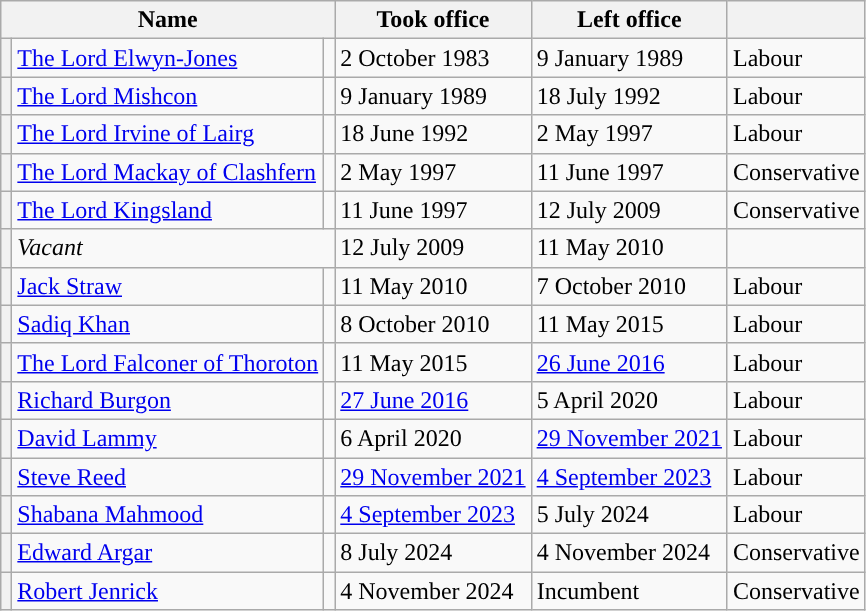<table class="wikitable">
<tr>
<th colspan="3">Name</th>
<th>Took office</th>
<th>Left office</th>
<th width="50"></th>
</tr>
<tr>
<th style="background-color: "></th>
<td><a href='#'>The Lord Elwyn-Jones</a></td>
<td></td>
<td>2 October 1983</td>
<td>9 January 1989</td>
<td>Labour</td>
</tr>
<tr>
<th style="background-color: "></th>
<td><a href='#'>The Lord Mishcon</a></td>
<td></td>
<td>9 January 1989</td>
<td>18 July 1992</td>
<td>Labour</td>
</tr>
<tr>
<th style="background-color: "></th>
<td><a href='#'>The Lord Irvine of Lairg</a></td>
<td></td>
<td>18 June 1992</td>
<td>2 May 1997</td>
<td>Labour</td>
</tr>
<tr>
<th style="background-color: "></th>
<td><a href='#'>The Lord Mackay of Clashfern</a></td>
<td></td>
<td>2 May 1997</td>
<td>11 June 1997</td>
<td>Conservative</td>
</tr>
<tr>
<th style="background-color: "></th>
<td><a href='#'>The Lord Kingsland</a></td>
<td></td>
<td>11 June 1997</td>
<td>12 July 2009</td>
<td>Conservative</td>
</tr>
<tr>
<th></th>
<td colspan=2><em>Vacant</em></td>
<td>12 July 2009</td>
<td>11 May 2010</td>
<td></td>
</tr>
<tr>
<th style="background-color: "></th>
<td><a href='#'>Jack Straw</a></td>
<td></td>
<td>11 May 2010</td>
<td>7 October 2010</td>
<td>Labour</td>
</tr>
<tr>
<th style="background-color: "></th>
<td><a href='#'>Sadiq Khan</a></td>
<td></td>
<td>8 October 2010</td>
<td>11 May 2015</td>
<td>Labour</td>
</tr>
<tr>
<th style="background-color: "></th>
<td><a href='#'>The Lord Falconer of Thoroton</a></td>
<td></td>
<td>11 May 2015</td>
<td><a href='#'>26 June 2016</a></td>
<td>Labour</td>
</tr>
<tr>
<th style="background-color: "></th>
<td><a href='#'>Richard Burgon</a></td>
<td></td>
<td><a href='#'>27 June 2016</a></td>
<td>5 April 2020</td>
<td>Labour</td>
</tr>
<tr>
<th style="background-color: "></th>
<td><a href='#'>David Lammy</a></td>
<td></td>
<td>6 April 2020</td>
<td><a href='#'>29 November 2021</a></td>
<td>Labour</td>
</tr>
<tr>
<th style="background-color: "></th>
<td><a href='#'>Steve Reed</a></td>
<td></td>
<td><a href='#'>29 November 2021</a></td>
<td><a href='#'>4 September 2023</a></td>
<td>Labour</td>
</tr>
<tr>
<th style="background-color: "></th>
<td><a href='#'>Shabana Mahmood</a></td>
<td></td>
<td><a href='#'>4 September 2023</a></td>
<td>5 July 2024</td>
<td>Labour</td>
</tr>
<tr>
<th style="background-color: "></th>
<td><a href='#'>Edward Argar</a></td>
<td></td>
<td>8 July 2024</td>
<td>4 November 2024</td>
<td>Conservative</td>
</tr>
<tr>
<th style="background-color: "></th>
<td><a href='#'>Robert Jenrick</a></td>
<td></td>
<td>4 November 2024</td>
<td>Incumbent</td>
<td>Conservative</td>
</tr>
</table>
